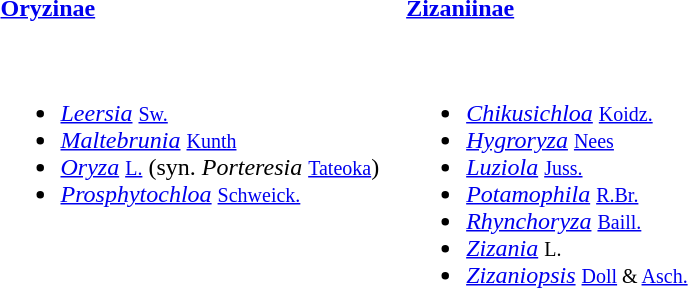<table style="text-align:left; border-spacing:1em;">
<tr>
<th><a href='#'>Oryzinae</a></th>
<th><a href='#'>Zizaniinae</a></th>
</tr>
<tr style="vertical-align:top;">
<td><br><ul><li><em><a href='#'>Leersia</a></em> <small><a href='#'>Sw.</a></small></li><li><em><a href='#'>Maltebrunia</a></em> <small><a href='#'>Kunth</a></small></li><li><em><a href='#'>Oryza</a></em> <small><a href='#'>L.</a></small> (syn. <em>Porteresia</em> <small><a href='#'>Tateoka</a></small>)</li><li><em><a href='#'>Prosphytochloa</a></em> <small><a href='#'>Schweick.</a></small></li></ul></td>
<td><br><ul><li><em><a href='#'>Chikusichloa</a></em> <small><a href='#'>Koidz.</a></small></li><li><em><a href='#'>Hygroryza</a></em> <small><a href='#'>Nees</a></small></li><li><em><a href='#'>Luziola</a></em> <small><a href='#'>Juss.</a></small></li><li><em><a href='#'>Potamophila</a></em> <small><a href='#'>R.Br.</a></small></li><li><em><a href='#'>Rhynchoryza</a></em> <small><a href='#'>Baill.</a></small></li><li><em><a href='#'>Zizania</a></em> <small>L.</small></li><li><em><a href='#'>Zizaniopsis</a></em> <small><a href='#'>Doll</a> & <a href='#'>Asch.</a></small></li></ul></td>
</tr>
</table>
